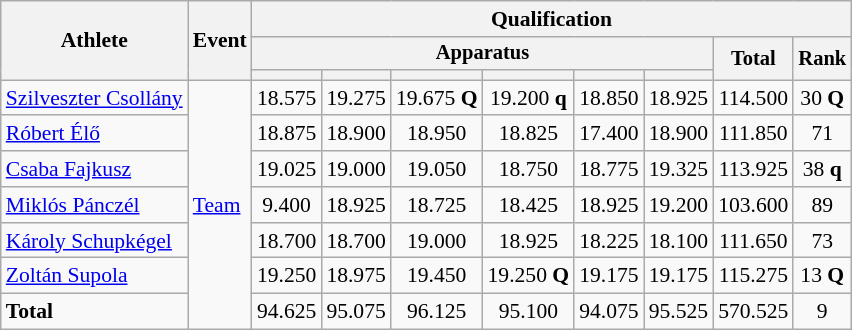<table class="wikitable" style="font-size:90%">
<tr>
<th rowspan=3>Athlete</th>
<th rowspan=3>Event</th>
<th colspan =8>Qualification</th>
</tr>
<tr style="font-size:95%">
<th colspan=6>Apparatus</th>
<th rowspan=2>Total</th>
<th rowspan=2>Rank</th>
</tr>
<tr style="font-size:95%">
<th></th>
<th></th>
<th></th>
<th></th>
<th></th>
<th></th>
</tr>
<tr align=center>
<td align=left><a href='#'>Szilveszter Csollány</a></td>
<td align=left rowspan=7><a href='#'>Team</a></td>
<td>18.575</td>
<td>19.275</td>
<td>19.675 <strong>Q</strong></td>
<td>19.200 <strong>q</strong></td>
<td>18.850</td>
<td>18.925</td>
<td>114.500</td>
<td>30 <strong>Q</strong></td>
</tr>
<tr align=center>
<td align=left><a href='#'>Róbert Élő</a></td>
<td>18.875</td>
<td>18.900</td>
<td>18.950</td>
<td>18.825</td>
<td>17.400</td>
<td>18.900</td>
<td>111.850</td>
<td>71</td>
</tr>
<tr align=center>
<td align=left><a href='#'>Csaba Fajkusz</a></td>
<td>19.025</td>
<td>19.000</td>
<td>19.050</td>
<td>18.750</td>
<td>18.775</td>
<td>19.325</td>
<td>113.925</td>
<td>38 <strong>q</strong></td>
</tr>
<tr align=center>
<td align=left><a href='#'>Miklós Pánczél</a></td>
<td>9.400</td>
<td>18.925</td>
<td>18.725</td>
<td>18.425</td>
<td>18.925</td>
<td>19.200</td>
<td>103.600</td>
<td>89</td>
</tr>
<tr align=center>
<td align=left><a href='#'>Károly Schupkégel</a></td>
<td>18.700</td>
<td>18.700</td>
<td>19.000</td>
<td>18.925</td>
<td>18.225</td>
<td>18.100</td>
<td>111.650</td>
<td>73</td>
</tr>
<tr align=center>
<td align=left><a href='#'>Zoltán Supola</a></td>
<td>19.250</td>
<td>18.975</td>
<td>19.450</td>
<td>19.250 <strong>Q</strong></td>
<td>19.175</td>
<td>19.175</td>
<td>115.275</td>
<td>13 <strong>Q</strong></td>
</tr>
<tr align=center>
<td align=left><strong>Total</strong></td>
<td>94.625</td>
<td>95.075</td>
<td>96.125</td>
<td>95.100</td>
<td>94.075</td>
<td>95.525</td>
<td>570.525</td>
<td>9</td>
</tr>
</table>
